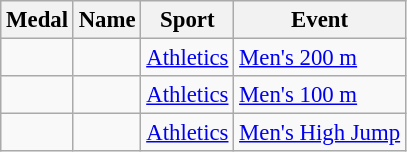<table class="wikitable sortable" style="font-size:95%">
<tr>
<th>Medal</th>
<th>Name</th>
<th>Sport</th>
<th>Event</th>
</tr>
<tr>
<td></td>
<td></td>
<td><a href='#'>Athletics</a></td>
<td><a href='#'>Men's 200 m</a></td>
</tr>
<tr>
<td></td>
<td></td>
<td><a href='#'>Athletics</a></td>
<td><a href='#'>Men's 100 m</a></td>
</tr>
<tr>
<td></td>
<td></td>
<td><a href='#'>Athletics</a></td>
<td><a href='#'>Men's High Jump</a></td>
</tr>
</table>
